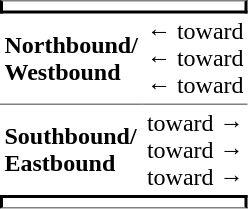<table border="0" cellspacing="0" cellpadding="3">
<tr>
<td colspan="2" style="border-top:solid 1px gray;border-right:solid 2px black;border-left:solid 2px black;border-bottom:solid 2px black;text-align:center"></td>
</tr>
<tr>
<td><strong>Northbound/<br>Westbound</strong></td>
<td>←  toward  <br>←  toward  <br>←  toward  <br></td>
</tr>
<tr>
<td style="border-top:solid 1px gray"><strong>Southbound/<br>Eastbound</strong></td>
<td style="border-top:solid 1px gray">  toward   →<br>  toward   →<br>  toward   →</td>
</tr>
<tr>
<td colspan="2" style="border-top:solid 2px black;border-right:solid 2px black;border-left:solid 2px black;border-bottom:solid 1px gray;text-align:center"></td>
</tr>
</table>
